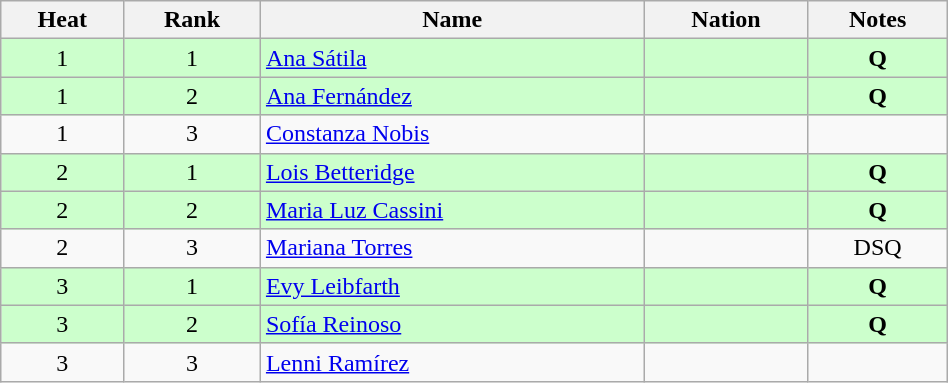<table class="wikitable sortable" style="text-align:center" width=50%>
<tr>
<th>Heat</th>
<th>Rank</th>
<th>Name</th>
<th>Nation</th>
<th>Notes</th>
</tr>
<tr bgcolor=ccffcc>
<td>1</td>
<td>1</td>
<td align=left><a href='#'>Ana Sátila</a></td>
<td align=left></td>
<td><strong>Q</strong></td>
</tr>
<tr bgcolor=ccffcc>
<td>1</td>
<td>2</td>
<td align=left><a href='#'>Ana Fernández</a></td>
<td align=left></td>
<td><strong>Q</strong></td>
</tr>
<tr>
<td>1</td>
<td>3</td>
<td align=left><a href='#'>Constanza Nobis</a></td>
<td align=left></td>
<td></td>
</tr>
<tr bgcolor=ccffcc>
<td>2</td>
<td>1</td>
<td align=left><a href='#'>Lois Betteridge</a></td>
<td align=left></td>
<td><strong>Q</strong></td>
</tr>
<tr bgcolor=ccffcc>
<td>2</td>
<td>2</td>
<td align=left><a href='#'>Maria Luz Cassini</a></td>
<td align=left></td>
<td><strong>Q</strong></td>
</tr>
<tr>
<td>2</td>
<td>3</td>
<td align=left><a href='#'>Mariana Torres</a></td>
<td align=left></td>
<td>DSQ</td>
</tr>
<tr bgcolor=ccffcc>
<td>3</td>
<td>1</td>
<td align=left><a href='#'>Evy Leibfarth</a></td>
<td align=left></td>
<td><strong>Q</strong></td>
</tr>
<tr bgcolor=ccffcc>
<td>3</td>
<td>2</td>
<td align=left><a href='#'>Sofía Reinoso</a></td>
<td align=left></td>
<td><strong>Q</strong></td>
</tr>
<tr>
<td>3</td>
<td>3</td>
<td align=left><a href='#'>Lenni Ramírez</a></td>
<td align=left></td>
<td></td>
</tr>
</table>
